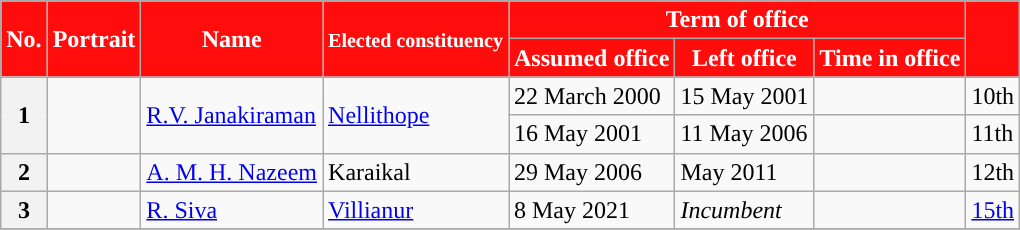<table class="wikitable sortable">
<tr>
<th rowspan="2" style="background-color:#FF0D0D;color:white">No.</th>
<th rowspan="2" style="background-color:#FF0D0D;color:white">Portrait</th>
<th rowspan="2" style="background-color:#FF0D0D;color:white">Name<br><small></small></th>
<th rowspan="2" style="background-color:#FF0D0D;color:white"><small>Elected constituency</small></th>
<th colspan="3" style="background-color:#FF0D0D;color:white">Term of office</th>
<th rowspan="2" style="background-color:#FF0D0D;color:white"><a href='#'></a><br></th>
</tr>
<tr>
<th style="background-color:#FF0D0D;color:white">Assumed office</th>
<th style="background-color:#FF0D0D;color:white">Left office</th>
<th style="background-color:#FF0D0D;color:white">Time in office</th>
</tr>
<tr>
<th rowspan=2>1</th>
<td rowspan=2></td>
<td rowspan=2><a href='#'>R.V. Janakiraman</a></td>
<td rowspan=2><a href='#'>Nellithope</a></td>
<td>22 March 2000</td>
<td>15 May 2001</td>
<td><strong></strong></td>
<td>10th<br></td>
</tr>
<tr>
<td>16 May 2001</td>
<td>11 May 2006</td>
<td><strong></strong></td>
<td>11th<br></td>
</tr>
<tr>
<th>2</th>
<td></td>
<td><a href='#'>A. M. H. Nazeem</a></td>
<td>Karaikal</td>
<td>29 May 2006</td>
<td>May 2011</td>
<td><strong></strong></td>
<td>12th<br></td>
</tr>
<tr>
<th>3</th>
<td></td>
<td><a href='#'>R. Siva</a></td>
<td><a href='#'>Villianur</a></td>
<td>8 May 2021</td>
<td><em>Incumbent</em></td>
<td><strong></strong></td>
<td><a href='#'>15th</a><br></td>
</tr>
<tr>
</tr>
</table>
